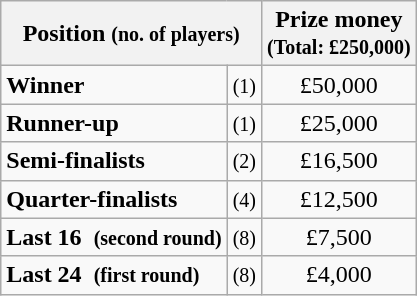<table class="wikitable">
<tr>
<th colspan=2>Position <small>(no. of players)</small></th>
<th>Prize money<br><small>(Total: £250,000)</small></th>
</tr>
<tr>
<td><strong>Winner</strong></td>
<td align=center><small>(1)</small></td>
<td align=center>£50,000</td>
</tr>
<tr>
<td><strong>Runner-up</strong></td>
<td align=center><small>(1)</small></td>
<td align=center>£25,000</td>
</tr>
<tr>
<td><strong>Semi-finalists</strong></td>
<td align=center><small>(2)</small></td>
<td align=center>£16,500</td>
</tr>
<tr>
<td><strong>Quarter-finalists</strong></td>
<td align=center><small>(4)</small></td>
<td align=center>£12,500</td>
</tr>
<tr>
<td><strong>Last 16  <small>(second round)</small></strong></td>
<td align=center><small>(8)</small></td>
<td align=center>£7,500</td>
</tr>
<tr>
<td><strong>Last 24  <small>(first round)</small></strong></td>
<td align=center><small>(8)</small></td>
<td align=center>£4,000</td>
</tr>
</table>
